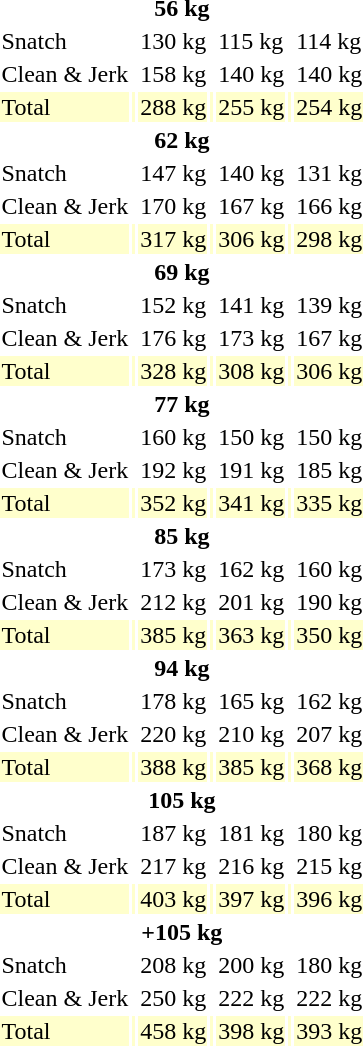<table>
<tr>
<th colspan=7>56 kg</th>
</tr>
<tr>
<td>Snatch</td>
<td></td>
<td>130 kg</td>
<td></td>
<td>115 kg</td>
<td></td>
<td>114 kg</td>
</tr>
<tr>
<td>Clean & Jerk</td>
<td></td>
<td>158 kg</td>
<td></td>
<td>140 kg</td>
<td></td>
<td>140 kg</td>
</tr>
<tr bgcolor=ffffcc>
<td>Total</td>
<td></td>
<td>288 kg</td>
<td></td>
<td>255 kg</td>
<td></td>
<td>254 kg</td>
</tr>
<tr>
<th colspan=7>62 kg</th>
</tr>
<tr>
<td>Snatch</td>
<td></td>
<td>147 kg</td>
<td></td>
<td>140 kg</td>
<td></td>
<td>131 kg</td>
</tr>
<tr>
<td>Clean & Jerk</td>
<td></td>
<td>170 kg</td>
<td></td>
<td>167 kg</td>
<td></td>
<td>166 kg</td>
</tr>
<tr bgcolor=ffffcc>
<td>Total</td>
<td></td>
<td>317 kg</td>
<td></td>
<td>306 kg</td>
<td></td>
<td>298 kg</td>
</tr>
<tr>
<th colspan=7>69 kg</th>
</tr>
<tr>
<td>Snatch</td>
<td></td>
<td>152 kg</td>
<td></td>
<td>141 kg</td>
<td></td>
<td>139 kg</td>
</tr>
<tr>
<td>Clean & Jerk</td>
<td></td>
<td>176 kg</td>
<td></td>
<td>173 kg</td>
<td></td>
<td>167 kg</td>
</tr>
<tr bgcolor=ffffcc>
<td>Total</td>
<td></td>
<td>328 kg</td>
<td></td>
<td>308 kg</td>
<td></td>
<td>306 kg</td>
</tr>
<tr>
<th colspan=7>77 kg</th>
</tr>
<tr>
<td>Snatch</td>
<td></td>
<td>160 kg</td>
<td></td>
<td>150 kg</td>
<td></td>
<td>150 kg</td>
</tr>
<tr>
<td>Clean & Jerk</td>
<td></td>
<td>192 kg</td>
<td></td>
<td>191 kg</td>
<td></td>
<td>185 kg</td>
</tr>
<tr bgcolor=ffffcc>
<td>Total</td>
<td></td>
<td>352 kg</td>
<td></td>
<td>341 kg</td>
<td></td>
<td>335 kg</td>
</tr>
<tr>
<th colspan=7>85 kg</th>
</tr>
<tr>
<td>Snatch</td>
<td></td>
<td>173 kg</td>
<td></td>
<td>162 kg</td>
<td></td>
<td>160 kg</td>
</tr>
<tr>
<td>Clean & Jerk</td>
<td></td>
<td>212 kg</td>
<td></td>
<td>201 kg</td>
<td></td>
<td>190 kg</td>
</tr>
<tr bgcolor=ffffcc>
<td>Total</td>
<td></td>
<td>385 kg</td>
<td></td>
<td>363 kg</td>
<td></td>
<td>350 kg</td>
</tr>
<tr>
<th colspan=7>94 kg</th>
</tr>
<tr>
<td>Snatch</td>
<td></td>
<td>178 kg</td>
<td></td>
<td>165 kg</td>
<td></td>
<td>162 kg</td>
</tr>
<tr>
<td>Clean & Jerk</td>
<td></td>
<td>220 kg</td>
<td></td>
<td>210 kg</td>
<td></td>
<td>207 kg</td>
</tr>
<tr bgcolor=ffffcc>
<td>Total</td>
<td></td>
<td>388 kg</td>
<td></td>
<td>385 kg</td>
<td></td>
<td>368 kg</td>
</tr>
<tr>
<th colspan=7>105 kg</th>
</tr>
<tr>
<td>Snatch</td>
<td></td>
<td>187 kg</td>
<td></td>
<td>181 kg</td>
<td></td>
<td>180 kg</td>
</tr>
<tr>
<td>Clean & Jerk</td>
<td></td>
<td>217 kg</td>
<td></td>
<td>216 kg</td>
<td></td>
<td>215 kg</td>
</tr>
<tr bgcolor=ffffcc>
<td>Total</td>
<td></td>
<td>403 kg</td>
<td></td>
<td>397 kg</td>
<td></td>
<td>396 kg</td>
</tr>
<tr>
<th colspan=7>+105 kg</th>
</tr>
<tr>
<td>Snatch</td>
<td></td>
<td>208 kg</td>
<td></td>
<td>200 kg</td>
<td></td>
<td>180 kg</td>
</tr>
<tr>
<td>Clean & Jerk</td>
<td></td>
<td>250 kg</td>
<td></td>
<td>222 kg</td>
<td></td>
<td>222 kg</td>
</tr>
<tr bgcolor=ffffcc>
<td>Total</td>
<td></td>
<td>458 kg</td>
<td></td>
<td>398 kg</td>
<td></td>
<td>393 kg</td>
</tr>
</table>
